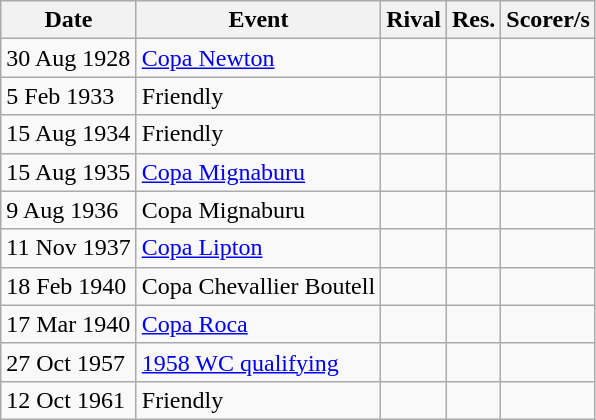<table class="wikitable sortable">
<tr>
<th width=0px>Date</th>
<th width=0px>Event</th>
<th width=0px>Rival</th>
<th width=0px>Res.</th>
<th width=0px>Scorer/s</th>
</tr>
<tr>
<td>30 Aug 1928</td>
<td><a href='#'>Copa Newton</a></td>
<td></td>
<td></td>
<td></td>
</tr>
<tr>
<td>5 Feb 1933</td>
<td>Friendly</td>
<td></td>
<td></td>
<td></td>
</tr>
<tr>
<td>15 Aug 1934</td>
<td>Friendly</td>
<td></td>
<td></td>
<td></td>
</tr>
<tr>
<td>15 Aug 1935</td>
<td><a href='#'>Copa Mignaburu</a></td>
<td></td>
<td></td>
<td></td>
</tr>
<tr>
<td>9 Aug 1936</td>
<td>Copa Mignaburu</td>
<td></td>
<td></td>
<td></td>
</tr>
<tr>
<td>11 Nov 1937</td>
<td><a href='#'>Copa Lipton</a></td>
<td></td>
<td></td>
<td></td>
</tr>
<tr>
<td>18 Feb 1940</td>
<td>Copa Chevallier Boutell</td>
<td></td>
<td></td>
<td></td>
</tr>
<tr>
<td>17 Mar 1940</td>
<td><a href='#'>Copa Roca</a></td>
<td></td>
<td></td>
<td></td>
</tr>
<tr>
<td>27 Oct 1957</td>
<td><a href='#'>1958 WC qualifying</a></td>
<td></td>
<td></td>
<td></td>
</tr>
<tr>
<td>12 Oct 1961</td>
<td>Friendly</td>
<td></td>
<td></td>
<td></td>
</tr>
</table>
